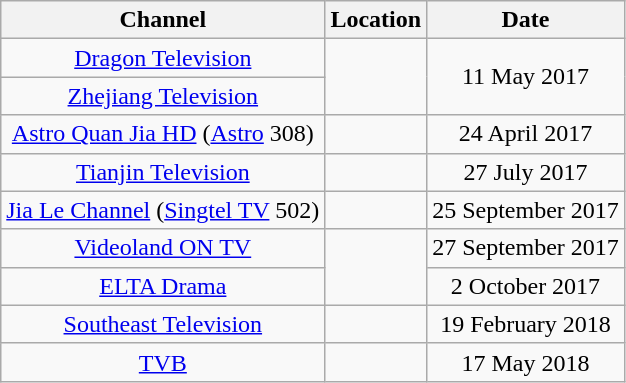<table class="wikitable" style="text-align:center;">
<tr>
<th>Channel</th>
<th>Location</th>
<th>Date</th>
</tr>
<tr>
<td><a href='#'>Dragon Television</a></td>
<td rowspan="2"></td>
<td rowspan="2">11 May 2017</td>
</tr>
<tr>
<td><a href='#'>Zhejiang Television</a></td>
</tr>
<tr>
<td><a href='#'>Astro Quan Jia HD</a> (<a href='#'>Astro</a> 308)</td>
<td></td>
<td>24 April 2017</td>
</tr>
<tr>
<td><a href='#'>Tianjin Television</a></td>
<td></td>
<td>27 July 2017</td>
</tr>
<tr>
<td><a href='#'>Jia Le Channel</a> (<a href='#'>Singtel TV</a> 502)</td>
<td></td>
<td>25 September 2017</td>
</tr>
<tr>
<td><a href='#'>Videoland ON TV</a></td>
<td rowspan="2"></td>
<td>27 September 2017</td>
</tr>
<tr>
<td><a href='#'>ELTA Drama</a></td>
<td>2 October 2017</td>
</tr>
<tr>
<td><a href='#'>Southeast Television</a></td>
<td></td>
<td>19 February 2018</td>
</tr>
<tr>
<td><a href='#'>TVB</a></td>
<td></td>
<td>17 May 2018</td>
</tr>
</table>
